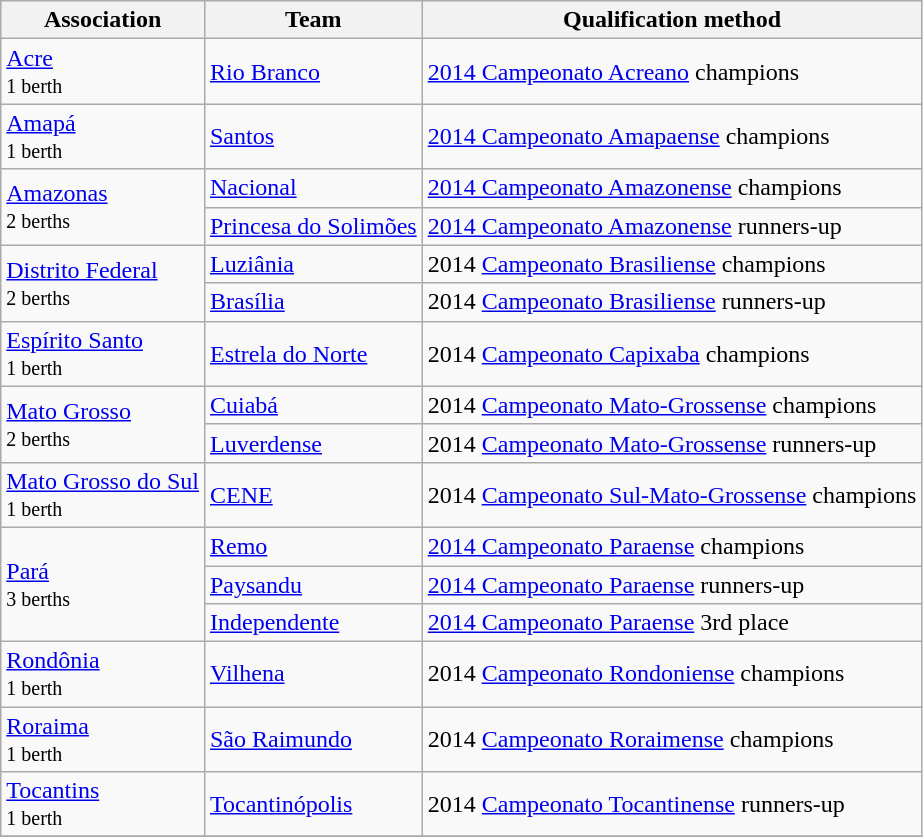<table class="wikitable">
<tr>
<th>Association</th>
<th>Team</th>
<th>Qualification method</th>
</tr>
<tr>
<td rowspan="1"> <a href='#'>Acre</a><br><small>1 berth</small></td>
<td><a href='#'>Rio Branco</a></td>
<td><a href='#'>2014 Campeonato Acreano</a> champions</td>
</tr>
<tr>
<td rowspan="1"> <a href='#'>Amapá</a><br><small>1 berth</small></td>
<td><a href='#'>Santos</a></td>
<td><a href='#'>2014 Campeonato Amapaense</a> champions</td>
</tr>
<tr>
<td rowspan="2"> <a href='#'>Amazonas</a><br><small>2 berths</small></td>
<td><a href='#'>Nacional</a></td>
<td><a href='#'>2014 Campeonato Amazonense</a> champions</td>
</tr>
<tr>
<td><a href='#'>Princesa do Solimões</a></td>
<td><a href='#'>2014 Campeonato Amazonense</a> runners-up</td>
</tr>
<tr>
<td rowspan="2"> <a href='#'>Distrito Federal</a><br><small>2 berths</small></td>
<td><a href='#'>Luziânia</a></td>
<td>2014 <a href='#'>Campeonato Brasiliense</a> champions</td>
</tr>
<tr>
<td><a href='#'>Brasília</a></td>
<td>2014 <a href='#'>Campeonato Brasiliense</a> runners-up</td>
</tr>
<tr>
<td rowspan="1"> <a href='#'>Espírito Santo</a><br><small>1 berth</small></td>
<td><a href='#'>Estrela do Norte</a></td>
<td>2014 <a href='#'>Campeonato Capixaba</a> champions</td>
</tr>
<tr>
<td rowspan="2"> <a href='#'>Mato Grosso</a><br><small>2 berths</small></td>
<td><a href='#'>Cuiabá</a></td>
<td>2014 <a href='#'>Campeonato Mato-Grossense</a> champions</td>
</tr>
<tr>
<td><a href='#'>Luverdense</a></td>
<td>2014 <a href='#'>Campeonato Mato-Grossense</a> runners-up</td>
</tr>
<tr>
<td rowspan="1"> <a href='#'>Mato Grosso do Sul</a><br><small>1 berth</small></td>
<td><a href='#'>CENE</a></td>
<td>2014 <a href='#'>Campeonato Sul-Mato-Grossense</a> champions</td>
</tr>
<tr>
<td rowspan="3"> <a href='#'>Pará</a><br><small>3 berths</small></td>
<td><a href='#'>Remo</a></td>
<td><a href='#'>2014 Campeonato Paraense</a> champions</td>
</tr>
<tr>
<td><a href='#'>Paysandu</a></td>
<td><a href='#'>2014 Campeonato Paraense</a> runners-up</td>
</tr>
<tr>
<td><a href='#'>Independente</a></td>
<td><a href='#'>2014 Campeonato Paraense</a> 3rd place</td>
</tr>
<tr>
<td rowspan="1"> <a href='#'>Rondônia</a><br><small>1 berth</small></td>
<td><a href='#'>Vilhena</a></td>
<td>2014 <a href='#'>Campeonato Rondoniense</a> champions</td>
</tr>
<tr>
<td rowspan="1"> <a href='#'>Roraima</a><br><small>1 berth</small></td>
<td><a href='#'>São Raimundo</a></td>
<td>2014 <a href='#'>Campeonato Roraimense</a> champions</td>
</tr>
<tr>
<td rowspan="1"> <a href='#'>Tocantins</a><br><small>1 berth</small></td>
<td><a href='#'>Tocantinópolis</a></td>
<td>2014 <a href='#'>Campeonato Tocantinense</a> runners-up</td>
</tr>
<tr>
</tr>
</table>
